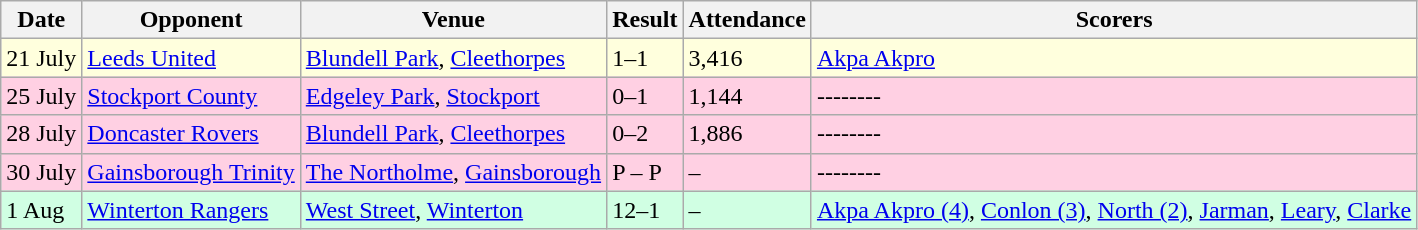<table class="wikitable">
<tr>
<th>Date</th>
<th>Opponent</th>
<th>Venue</th>
<th>Result</th>
<th>Attendance</th>
<th>Scorers</th>
</tr>
<tr style="background:#ffffdd;">
<td>21 July</td>
<td><a href='#'>Leeds United</a> <br></td>
<td><a href='#'>Blundell Park</a>, <a href='#'>Cleethorpes</a></td>
<td>1–1</td>
<td>3,416</td>
<td><a href='#'>Akpa Akpro</a></td>
</tr>
<tr style="background:#ffd0e3;">
<td>25 July</td>
<td><a href='#'>Stockport County</a> <br></td>
<td><a href='#'>Edgeley Park</a>, <a href='#'>Stockport</a></td>
<td>0–1</td>
<td>1,144</td>
<td>--------</td>
</tr>
<tr style="background:#ffd0e3;">
<td>28 July</td>
<td><a href='#'>Doncaster Rovers</a> <br></td>
<td><a href='#'>Blundell Park</a>, <a href='#'>Cleethorpes</a></td>
<td>0–2</td>
<td>1,886</td>
<td>--------</td>
</tr>
<tr style="background:#ffd0e3;">
<td>30 July</td>
<td><a href='#'>Gainsborough Trinity</a> <br></td>
<td><a href='#'>The Northolme</a>, <a href='#'>Gainsborough</a></td>
<td>P – P</td>
<td>–</td>
<td>--------</td>
</tr>
<tr style="background:#d0ffe3;">
<td>1 Aug</td>
<td><a href='#'>Winterton Rangers</a><br></td>
<td><a href='#'>West Street</a>, <a href='#'>Winterton</a></td>
<td>12–1</td>
<td>–</td>
<td><a href='#'>Akpa Akpro (4)</a>, <a href='#'>Conlon (3)</a>, <a href='#'>North (2)</a>, <a href='#'>Jarman</a>, <a href='#'>Leary</a>, <a href='#'>Clarke</a></td>
</tr>
</table>
